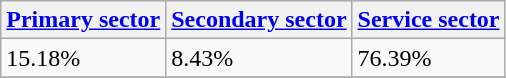<table class="wikitable" border="1">
<tr>
<th><a href='#'>Primary sector</a></th>
<th><a href='#'>Secondary sector</a></th>
<th><a href='#'>Service sector</a></th>
</tr>
<tr>
<td>15.18%</td>
<td>8.43%</td>
<td>76.39%</td>
</tr>
<tr>
</tr>
</table>
